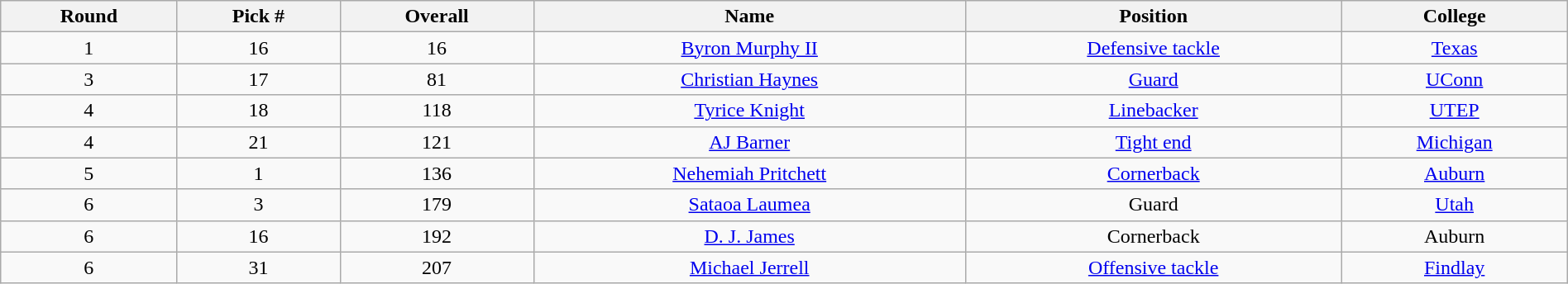<table class="wikitable sortable sortable" style="width: 100%; text-align:center">
<tr>
<th>Round</th>
<th>Pick #</th>
<th>Overall</th>
<th>Name</th>
<th>Position</th>
<th>College</th>
</tr>
<tr>
<td>1</td>
<td>16</td>
<td>16</td>
<td><a href='#'>Byron Murphy II</a></td>
<td><a href='#'>Defensive tackle</a></td>
<td><a href='#'>Texas</a></td>
</tr>
<tr>
<td>3</td>
<td>17</td>
<td>81</td>
<td><a href='#'>Christian Haynes</a></td>
<td><a href='#'>Guard</a></td>
<td><a href='#'>UConn</a></td>
</tr>
<tr>
<td>4</td>
<td>18</td>
<td>118</td>
<td><a href='#'>Tyrice Knight</a></td>
<td><a href='#'>Linebacker</a></td>
<td><a href='#'>UTEP</a></td>
</tr>
<tr>
<td>4</td>
<td>21</td>
<td>121</td>
<td><a href='#'>AJ Barner</a></td>
<td><a href='#'>Tight end</a></td>
<td><a href='#'>Michigan</a></td>
</tr>
<tr>
<td>5</td>
<td>1</td>
<td>136</td>
<td><a href='#'>Nehemiah Pritchett</a></td>
<td><a href='#'>Cornerback</a></td>
<td><a href='#'>Auburn</a></td>
</tr>
<tr>
<td>6</td>
<td>3</td>
<td>179</td>
<td><a href='#'>Sataoa Laumea</a></td>
<td>Guard</td>
<td><a href='#'>Utah</a></td>
</tr>
<tr>
<td>6</td>
<td>16</td>
<td>192</td>
<td><a href='#'>D. J. James</a></td>
<td>Cornerback</td>
<td>Auburn</td>
</tr>
<tr>
<td>6</td>
<td>31</td>
<td>207</td>
<td><a href='#'>Michael Jerrell</a></td>
<td><a href='#'>Offensive tackle</a></td>
<td><a href='#'>Findlay</a></td>
</tr>
</table>
